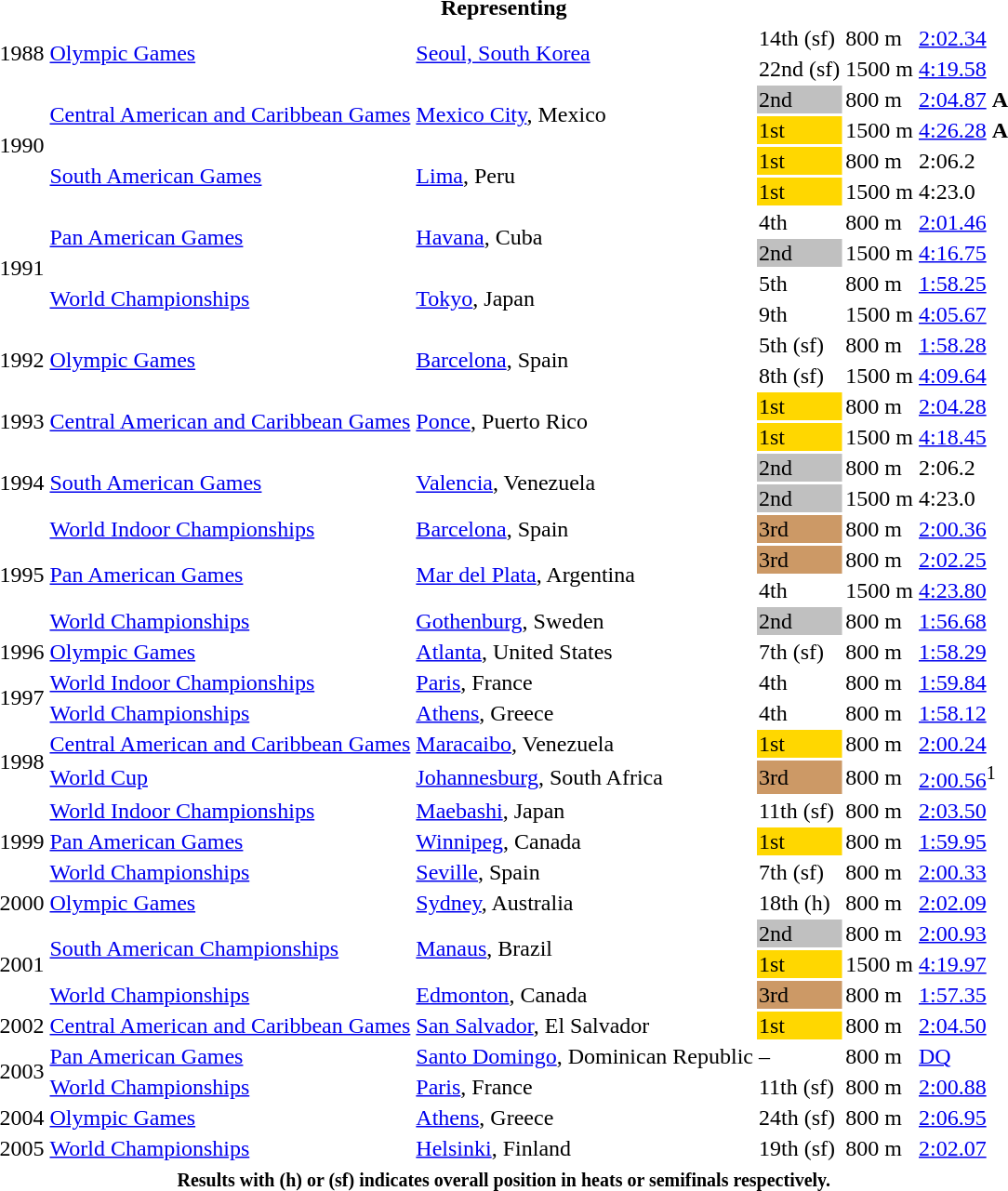<table>
<tr>
<th colspan="6">Representing </th>
</tr>
<tr>
<td rowspan=2>1988</td>
<td rowspan=2><a href='#'>Olympic Games</a></td>
<td rowspan=2><a href='#'>Seoul, South Korea</a></td>
<td>14th (sf)</td>
<td>800 m</td>
<td><a href='#'>2:02.34</a></td>
</tr>
<tr>
<td>22nd (sf)</td>
<td>1500 m</td>
<td><a href='#'>4:19.58</a></td>
</tr>
<tr>
<td rowspan=4>1990</td>
<td rowspan=2><a href='#'>Central American and Caribbean Games</a></td>
<td rowspan=2><a href='#'>Mexico City</a>, Mexico</td>
<td bgcolor=silver>2nd</td>
<td>800 m</td>
<td><a href='#'>2:04.87</a> <strong>A</strong></td>
</tr>
<tr>
<td bgcolor=gold>1st</td>
<td>1500 m</td>
<td><a href='#'>4:26.28</a> <strong>A</strong></td>
</tr>
<tr>
<td rowspan=2><a href='#'>South American Games</a></td>
<td rowspan=2><a href='#'>Lima</a>, Peru</td>
<td bgcolor=gold>1st</td>
<td>800 m</td>
<td>2:06.2</td>
</tr>
<tr>
<td bgcolor=gold>1st</td>
<td>1500 m</td>
<td>4:23.0</td>
</tr>
<tr>
<td rowspan=4>1991</td>
<td rowspan=2><a href='#'>Pan American Games</a></td>
<td rowspan=2><a href='#'>Havana</a>, Cuba</td>
<td>4th</td>
<td>800 m</td>
<td><a href='#'>2:01.46</a></td>
</tr>
<tr>
<td bgcolor=silver>2nd</td>
<td>1500 m</td>
<td><a href='#'>4:16.75</a></td>
</tr>
<tr>
<td rowspan=2><a href='#'>World Championships</a></td>
<td rowspan=2><a href='#'>Tokyo</a>, Japan</td>
<td>5th</td>
<td>800 m</td>
<td><a href='#'>1:58.25</a></td>
</tr>
<tr>
<td>9th</td>
<td>1500 m</td>
<td><a href='#'>4:05.67</a></td>
</tr>
<tr>
<td rowspan=2>1992</td>
<td rowspan=2><a href='#'>Olympic Games</a></td>
<td rowspan=2><a href='#'>Barcelona</a>, Spain</td>
<td>5th (sf)</td>
<td>800 m</td>
<td><a href='#'>1:58.28</a></td>
</tr>
<tr>
<td>8th (sf)</td>
<td>1500 m</td>
<td><a href='#'>4:09.64</a></td>
</tr>
<tr>
<td rowspan=2>1993</td>
<td rowspan=2><a href='#'>Central American and Caribbean Games</a></td>
<td rowspan=2><a href='#'>Ponce</a>, Puerto Rico</td>
<td bgcolor=gold>1st</td>
<td>800 m</td>
<td><a href='#'>2:04.28</a></td>
</tr>
<tr>
<td bgcolor=gold>1st</td>
<td>1500 m</td>
<td><a href='#'>4:18.45</a></td>
</tr>
<tr>
<td rowspan=2>1994</td>
<td rowspan=2><a href='#'>South American Games</a></td>
<td rowspan=2><a href='#'>Valencia</a>, Venezuela</td>
<td bgcolor=silver>2nd</td>
<td>800 m</td>
<td>2:06.2</td>
</tr>
<tr>
<td bgcolor=silver>2nd</td>
<td>1500 m</td>
<td>4:23.0</td>
</tr>
<tr>
<td rowspan=4>1995</td>
<td><a href='#'>World Indoor Championships</a></td>
<td><a href='#'>Barcelona</a>, Spain</td>
<td bgcolor=cc9966>3rd</td>
<td>800 m</td>
<td><a href='#'>2:00.36</a></td>
</tr>
<tr>
<td rowspan=2><a href='#'>Pan American Games</a></td>
<td rowspan=2><a href='#'>Mar del Plata</a>, Argentina</td>
<td bgcolor=cc9966>3rd</td>
<td>800 m</td>
<td><a href='#'>2:02.25</a></td>
</tr>
<tr>
<td>4th</td>
<td>1500 m</td>
<td><a href='#'>4:23.80</a></td>
</tr>
<tr>
<td><a href='#'>World Championships</a></td>
<td><a href='#'>Gothenburg</a>, Sweden</td>
<td bgcolor=silver>2nd</td>
<td>800 m</td>
<td><a href='#'>1:56.68</a></td>
</tr>
<tr>
<td>1996</td>
<td><a href='#'>Olympic Games</a></td>
<td><a href='#'>Atlanta</a>, United States</td>
<td>7th (sf)</td>
<td>800 m</td>
<td><a href='#'>1:58.29</a></td>
</tr>
<tr>
<td rowspan=2>1997</td>
<td><a href='#'>World Indoor Championships</a></td>
<td><a href='#'>Paris</a>, France</td>
<td>4th</td>
<td>800 m</td>
<td><a href='#'>1:59.84</a></td>
</tr>
<tr>
<td><a href='#'>World Championships</a></td>
<td><a href='#'>Athens</a>, Greece</td>
<td>4th</td>
<td>800 m</td>
<td><a href='#'>1:58.12</a></td>
</tr>
<tr>
<td rowspan=2>1998</td>
<td><a href='#'>Central American and Caribbean Games</a></td>
<td><a href='#'>Maracaibo</a>, Venezuela</td>
<td bgcolor=gold>1st</td>
<td>800 m</td>
<td><a href='#'>2:00.24</a></td>
</tr>
<tr>
<td><a href='#'>World Cup</a></td>
<td><a href='#'>Johannesburg</a>, South Africa</td>
<td bgcolor=cc9966>3rd</td>
<td>800 m</td>
<td><a href='#'>2:00.56</a><sup>1</sup></td>
</tr>
<tr>
<td rowspan=3>1999</td>
<td><a href='#'>World Indoor Championships</a></td>
<td><a href='#'>Maebashi</a>, Japan</td>
<td>11th (sf)</td>
<td>800 m</td>
<td><a href='#'>2:03.50</a></td>
</tr>
<tr>
<td><a href='#'>Pan American Games</a></td>
<td><a href='#'>Winnipeg</a>, Canada</td>
<td bgcolor=gold>1st</td>
<td>800 m</td>
<td><a href='#'>1:59.95</a></td>
</tr>
<tr>
<td><a href='#'>World Championships</a></td>
<td><a href='#'>Seville</a>, Spain</td>
<td>7th (sf)</td>
<td>800 m</td>
<td><a href='#'>2:00.33</a></td>
</tr>
<tr>
<td>2000</td>
<td><a href='#'>Olympic Games</a></td>
<td><a href='#'>Sydney</a>, Australia</td>
<td>18th (h)</td>
<td>800 m</td>
<td><a href='#'>2:02.09</a></td>
</tr>
<tr>
<td rowspan=3>2001</td>
<td rowspan=2><a href='#'>South American Championships</a></td>
<td rowspan=2><a href='#'>Manaus</a>, Brazil</td>
<td bgcolor=silver>2nd</td>
<td>800 m</td>
<td><a href='#'>2:00.93</a></td>
</tr>
<tr>
<td bgcolor=gold>1st</td>
<td>1500 m</td>
<td><a href='#'>4:19.97</a></td>
</tr>
<tr>
<td><a href='#'>World Championships</a></td>
<td><a href='#'>Edmonton</a>, Canada</td>
<td bgcolor=cc9966>3rd</td>
<td>800 m</td>
<td><a href='#'>1:57.35</a></td>
</tr>
<tr>
<td>2002</td>
<td><a href='#'>Central American and Caribbean Games</a></td>
<td><a href='#'>San Salvador</a>, El Salvador</td>
<td bgcolor=gold>1st</td>
<td>800 m</td>
<td><a href='#'>2:04.50</a></td>
</tr>
<tr>
<td rowspan=2>2003</td>
<td><a href='#'>Pan American Games</a></td>
<td><a href='#'>Santo Domingo</a>, Dominican Republic</td>
<td>–</td>
<td>800 m</td>
<td><a href='#'>DQ</a></td>
</tr>
<tr>
<td><a href='#'>World Championships</a></td>
<td><a href='#'>Paris</a>, France</td>
<td>11th (sf)</td>
<td>800 m</td>
<td><a href='#'>2:00.88</a></td>
</tr>
<tr>
<td>2004</td>
<td><a href='#'>Olympic Games</a></td>
<td><a href='#'>Athens</a>, Greece</td>
<td>24th (sf)</td>
<td>800 m</td>
<td><a href='#'>2:06.95</a></td>
</tr>
<tr>
<td>2005</td>
<td><a href='#'>World Championships</a></td>
<td><a href='#'>Helsinki</a>, Finland</td>
<td>19th (sf)</td>
<td>800 m</td>
<td><a href='#'>2:02.07</a></td>
</tr>
<tr>
<th colspan=6><small>Results with (h) or (sf) indicates overall position in heats or semifinals respectively.</small></th>
</tr>
</table>
